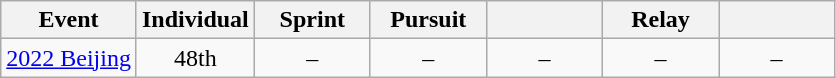<table class="wikitable" style="text-align: center;">
<tr ">
<th>Event</th>
<th style="width:70px;">Individual</th>
<th style="width:70px;">Sprint</th>
<th style="width:70px;">Pursuit</th>
<th style="width:70px;"></th>
<th style="width:70px;">Relay</th>
<th style="width:70px;"></th>
</tr>
<tr>
<td align="left"> <a href='#'>2022 Beijing</a></td>
<td>48th</td>
<td>–</td>
<td>–</td>
<td>–</td>
<td>–</td>
<td>–</td>
</tr>
</table>
